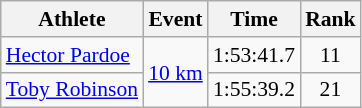<table class=wikitable style="font-size:90%;">
<tr>
<th>Athlete</th>
<th>Event</th>
<th>Time</th>
<th>Rank</th>
</tr>
<tr style="text-align:center">
<td style="text-align:left"><a href='#'>Hector Pardoe</a></td>
<td style="text-align:left" rowspan=2><a href='#'>10 km</a></td>
<td>1:53:41.7</td>
<td>11</td>
</tr>
<tr style="text-align:center">
<td style="text-align:left"><a href='#'>Toby Robinson</a></td>
<td>1:55:39.2</td>
<td>21</td>
</tr>
</table>
